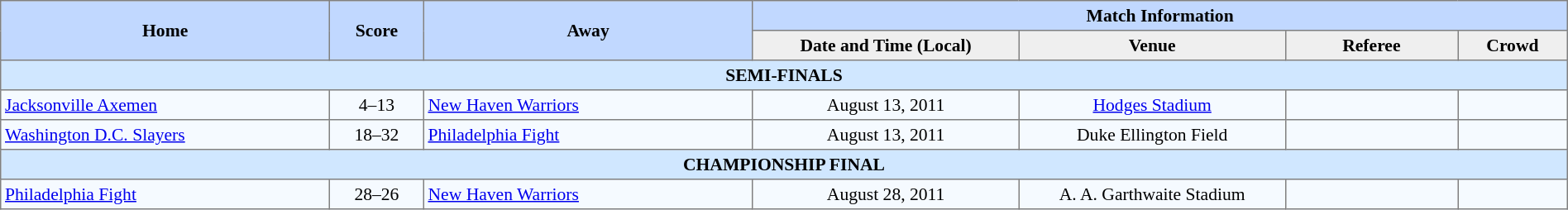<table border="1" cellpadding="3" cellspacing="0" style="border-collapse:collapse; font-size:90%; text-align:center; width:100%">
<tr style="background:#c1d8ff;">
<th rowspan="2" style="width:21%;">Home</th>
<th rowspan="2" style="width:6%;">Score</th>
<th rowspan="2" style="width:21%;">Away</th>
<th colspan=6>Match Information</th>
</tr>
<tr style="background:#efefef;">
<th width=17%>Date and Time (Local)</th>
<th width=17%>Venue</th>
<th width=11%>Referee</th>
<th width=7%>Crowd</th>
</tr>
<tr style="background:#d0e7ff;">
<td colspan=7><strong>SEMI-FINALS</strong></td>
</tr>
<tr style="text-align:center; background:#f5faff;">
<td align=left> <a href='#'>Jacksonville Axemen</a></td>
<td>4–13</td>
<td align=left> <a href='#'>New Haven Warriors</a></td>
<td>August 13, 2011</td>
<td><a href='#'>Hodges Stadium</a></td>
<td></td>
<td></td>
</tr>
<tr style="text-align:center; background:#f5faff;">
<td align=left> <a href='#'>Washington D.C. Slayers</a></td>
<td>18–32</td>
<td align=left> <a href='#'>Philadelphia Fight</a></td>
<td>August 13, 2011</td>
<td>Duke Ellington Field</td>
<td></td>
<td></td>
</tr>
<tr style="background:#d0e7ff;">
<td colspan=7><strong>CHAMPIONSHIP FINAL</strong></td>
</tr>
<tr style="text-align:center; background:#f5faff;">
<td align=left> <a href='#'>Philadelphia Fight</a></td>
<td>28–26</td>
<td align=left> <a href='#'>New Haven Warriors</a></td>
<td>August 28, 2011</td>
<td>A. A. Garthwaite Stadium</td>
<td></td>
<td></td>
</tr>
</table>
